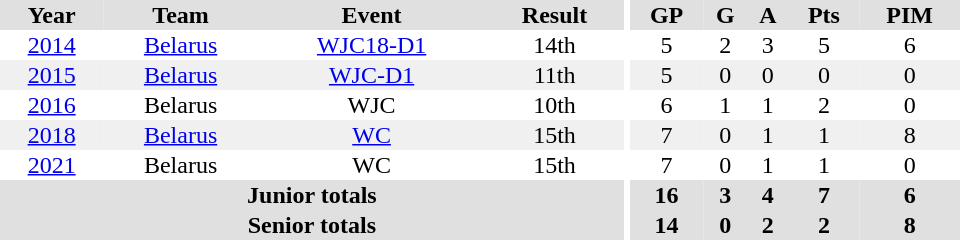<table border="0" cellpadding="1" cellspacing="0" ID="Table3" style="text-align:center; width:40em">
<tr bgcolor="#e0e0e0">
<th>Year</th>
<th>Team</th>
<th>Event</th>
<th>Result</th>
<th rowspan="99" bgcolor="#ffffff"></th>
<th>GP</th>
<th>G</th>
<th>A</th>
<th>Pts</th>
<th>PIM</th>
</tr>
<tr>
<td><a href='#'>2014</a></td>
<td><a href='#'>Belarus</a></td>
<td><a href='#'>WJC18-D1</a></td>
<td>14th</td>
<td>5</td>
<td>2</td>
<td>3</td>
<td>5</td>
<td>6</td>
</tr>
<tr bgcolor="#f0f0f0">
<td><a href='#'>2015</a></td>
<td><a href='#'>Belarus</a></td>
<td><a href='#'>WJC-D1</a></td>
<td>11th</td>
<td>5</td>
<td>0</td>
<td>0</td>
<td>0</td>
<td>0</td>
</tr>
<tr>
<td><a href='#'>2016</a></td>
<td>Belarus</td>
<td>WJC</td>
<td>10th</td>
<td>6</td>
<td>1</td>
<td>1</td>
<td>2</td>
<td>0</td>
</tr>
<tr bgcolor="#f0f0f0">
<td><a href='#'>2018</a></td>
<td><a href='#'>Belarus</a></td>
<td><a href='#'>WC</a></td>
<td>15th</td>
<td>7</td>
<td>0</td>
<td>1</td>
<td>1</td>
<td>8</td>
</tr>
<tr>
<td><a href='#'>2021</a></td>
<td>Belarus</td>
<td>WC</td>
<td>15th</td>
<td>7</td>
<td>0</td>
<td>1</td>
<td>1</td>
<td>0</td>
</tr>
<tr bgcolor="#e0e0e0">
<th colspan="4">Junior totals</th>
<th>16</th>
<th>3</th>
<th>4</th>
<th>7</th>
<th>6</th>
</tr>
<tr bgcolor="#e0e0e0">
<th colspan="4">Senior totals</th>
<th>14</th>
<th>0</th>
<th>2</th>
<th>2</th>
<th>8</th>
</tr>
</table>
